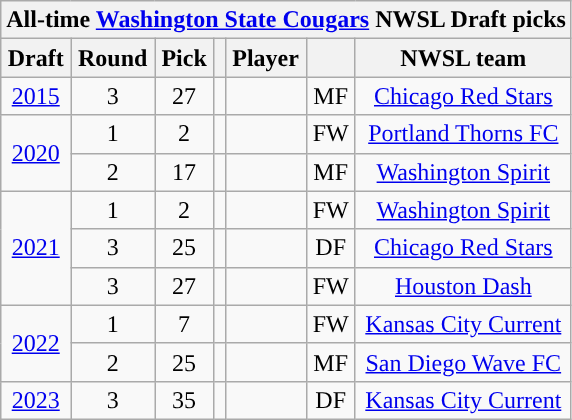<table class="wikitable sortable" style="text-align: center;">
<tr>
<th colspan="7" style="background:#">All-time <a href='#'><span>Washington State Cougars</span></a> NWSL Draft picks</th>
</tr>
<tr>
<th scope="col">Draft</th>
<th scope="col">Round</th>
<th scope="col">Pick</th>
<th scope="col"></th>
<th scope="col">Player</th>
<th scope="col"></th>
<th scope="col">NWSL team</th>
</tr>
<tr>
<td><a href='#'>2015</a></td>
<td>3</td>
<td>27</td>
<td></td>
<td></td>
<td>MF</td>
<td><a href='#'>Chicago Red Stars</a></td>
</tr>
<tr>
<td rowspan="2"><a href='#'>2020</a></td>
<td>1</td>
<td>2</td>
<td></td>
<td></td>
<td>FW</td>
<td><a href='#'>Portland Thorns FC</a></td>
</tr>
<tr>
<td>2</td>
<td>17</td>
<td></td>
<td></td>
<td>MF</td>
<td><a href='#'>Washington Spirit</a></td>
</tr>
<tr>
<td rowspan="3"><a href='#'>2021</a></td>
<td>1</td>
<td>2</td>
<td></td>
<td></td>
<td>FW</td>
<td><a href='#'>Washington Spirit</a></td>
</tr>
<tr>
<td>3</td>
<td>25</td>
<td></td>
<td></td>
<td>DF</td>
<td><a href='#'>Chicago Red Stars</a></td>
</tr>
<tr>
<td>3</td>
<td>27</td>
<td></td>
<td></td>
<td>FW</td>
<td><a href='#'>Houston Dash</a></td>
</tr>
<tr>
<td rowspan="2"><a href='#'>2022</a></td>
<td>1</td>
<td>7</td>
<td></td>
<td></td>
<td>FW</td>
<td><a href='#'>Kansas City Current</a></td>
</tr>
<tr>
<td>2</td>
<td>25</td>
<td></td>
<td></td>
<td>MF</td>
<td><a href='#'>San Diego Wave FC</a></td>
</tr>
<tr>
<td><a href='#'>2023</a></td>
<td>3</td>
<td>35</td>
<td></td>
<td></td>
<td>DF</td>
<td><a href='#'>Kansas City Current</a></td>
</tr>
</table>
